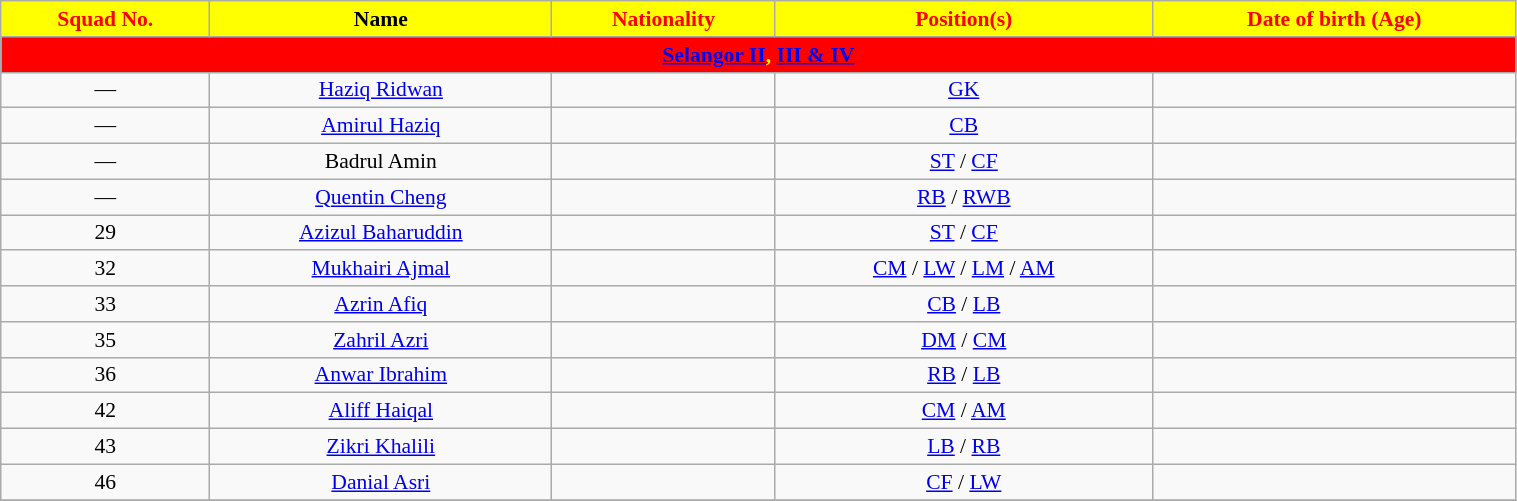<table class="wikitable" style="text-align:center; font-size:90%; width:80%;">
<tr>
<th style="background:yellow; color:red; text-align:center;">Squad No.</th>
<th style="background:yellow; color:red text-align:center;">Name</th>
<th style="background:yellow; color:red; text-align:center;">Nationality</th>
<th style="background:yellow; color:red; text-align:center;">Position(s)</th>
<th style="background:yellow; color:red; text-align:center;">Date of birth (Age)</th>
</tr>
<tr>
<th colspan="9" style="background:red; color:yellow; text-align:center;"><a href='#'>Selangor II</a>, <a href='#'>III & IV</a></th>
</tr>
<tr>
<td>—</td>
<td><a href='#'>Haziq Ridwan</a></td>
<td></td>
<td><a href='#'>GK</a></td>
<td></td>
</tr>
<tr>
<td>—</td>
<td><a href='#'>Amirul Haziq</a></td>
<td></td>
<td><a href='#'>CB</a></td>
<td></td>
</tr>
<tr>
<td>—</td>
<td>Badrul Amin</td>
<td></td>
<td><a href='#'>ST</a> / <a href='#'>CF</a></td>
<td></td>
</tr>
<tr>
<td>—</td>
<td><a href='#'>Quentin Cheng</a></td>
<td> </td>
<td><a href='#'>RB</a> / <a href='#'>RWB</a></td>
<td></td>
</tr>
<tr>
<td>29</td>
<td><a href='#'>Azizul Baharuddin</a></td>
<td></td>
<td><a href='#'>ST</a> / <a href='#'>CF</a></td>
<td></td>
</tr>
<tr>
<td>32</td>
<td><a href='#'>Mukhairi Ajmal</a></td>
<td></td>
<td><a href='#'>CM</a> / <a href='#'>LW</a> / <a href='#'>LM</a> / <a href='#'>AM</a></td>
<td></td>
</tr>
<tr>
<td>33</td>
<td><a href='#'>Azrin Afiq</a></td>
<td></td>
<td><a href='#'>CB</a> / <a href='#'>LB</a></td>
<td></td>
</tr>
<tr>
<td>35</td>
<td><a href='#'>Zahril Azri</a></td>
<td></td>
<td><a href='#'>DM</a> / <a href='#'>CM</a></td>
<td></td>
</tr>
<tr>
<td>36</td>
<td><a href='#'>Anwar Ibrahim</a></td>
<td></td>
<td><a href='#'>RB</a> / <a href='#'>LB</a></td>
<td></td>
</tr>
<tr>
<td>42</td>
<td><a href='#'>Aliff Haiqal</a></td>
<td></td>
<td><a href='#'>CM</a> / <a href='#'>AM</a></td>
<td></td>
</tr>
<tr>
<td>43</td>
<td><a href='#'>Zikri Khalili</a></td>
<td></td>
<td><a href='#'>LB</a> / <a href='#'>RB</a></td>
<td></td>
</tr>
<tr>
<td>46</td>
<td><a href='#'>Danial Asri</a></td>
<td></td>
<td><a href='#'>CF</a> / <a href='#'>LW</a></td>
<td></td>
</tr>
<tr>
</tr>
</table>
